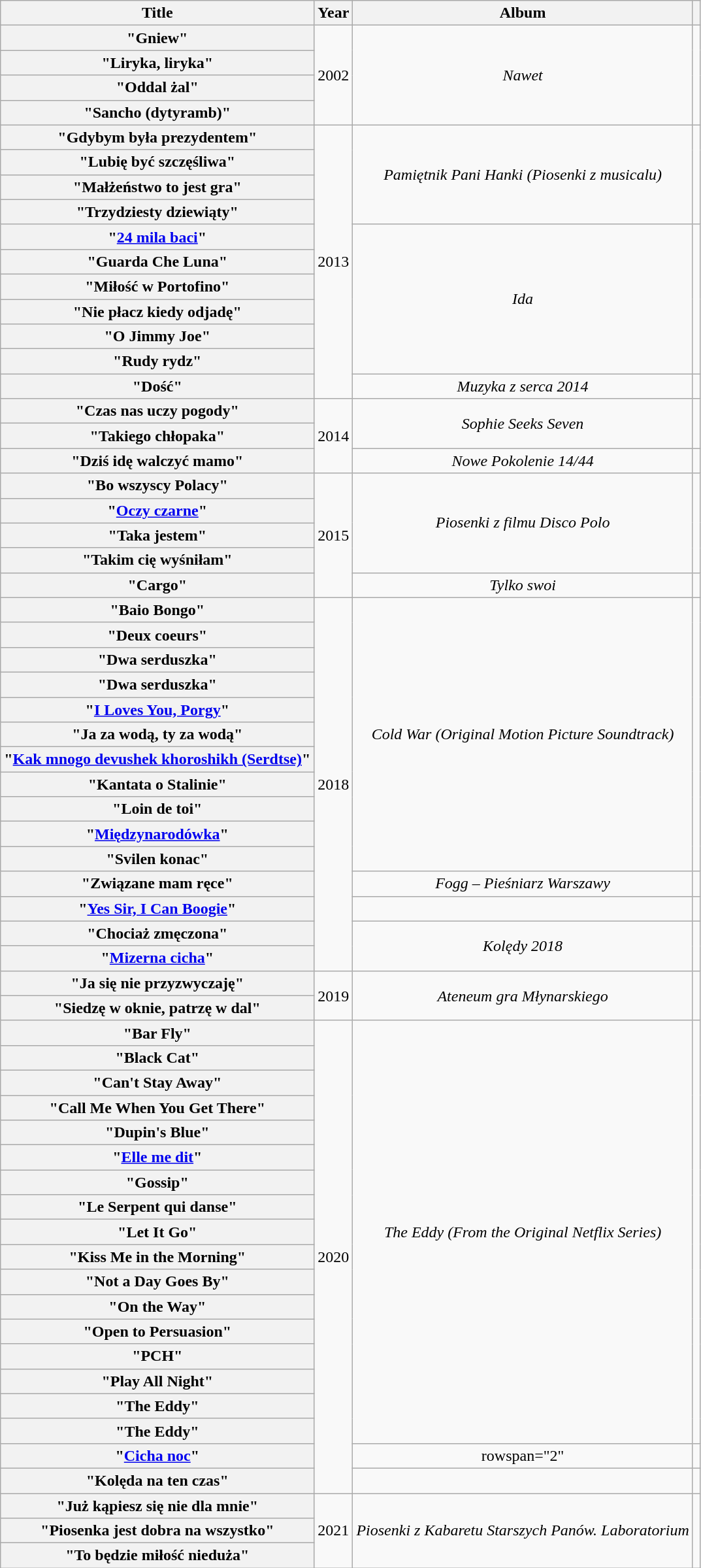<table class="wikitable sortable plainrowheaders" style="text-align:center;">
<tr>
<th scope="col">Title</th>
<th scope="col">Year</th>
<th scope="col">Album</th>
<th scope="col" class="unsortable"></th>
</tr>
<tr>
<th scope="row">"Gniew"<br></th>
<td rowspan="4">2002</td>
<td rowspan="4"><em>Nawet</em></td>
<td rowspan="4"></td>
</tr>
<tr>
<th scope="row">"Liryka, liryka"<br></th>
</tr>
<tr>
<th scope="row">"Oddal żal"<br></th>
</tr>
<tr>
<th scope="row">"Sancho (dytyramb)"<br></th>
</tr>
<tr>
<th scope="row">"Gdybym była prezydentem"</th>
<td rowspan="11">2013</td>
<td rowspan="4"><em>Pamiętnik Pani Hanki (Piosenki z musicalu)</em></td>
<td rowspan="4"></td>
</tr>
<tr>
<th scope="row">"Lubię być szczęśliwa"</th>
</tr>
<tr>
<th scope="row">"Małżeństwo to jest gra"</th>
</tr>
<tr>
<th scope="row">"Trzydziesty dziewiąty"<br></th>
</tr>
<tr>
<th scope="row">"<a href='#'>24 mila baci</a>"</th>
<td rowspan="6"><em>Ida</em></td>
<td rowspan="6"></td>
</tr>
<tr>
<th scope="row">"Guarda Che Luna"</th>
</tr>
<tr>
<th scope="row">"Miłość w Portofino"</th>
</tr>
<tr>
<th scope="row">"Nie płacz kiedy odjadę"</th>
</tr>
<tr>
<th scope="row">"O Jimmy Joe"</th>
</tr>
<tr>
<th scope="row">"Rudy rydz"</th>
</tr>
<tr>
<th scope="row">"Dość"<br></th>
<td><em>Muzyka z serca 2014</em></td>
<td></td>
</tr>
<tr>
<th scope="row">"Czas nas uczy pogody"</th>
<td rowspan="3">2014</td>
<td rowspan="2"><em>Sophie Seeks Seven</em></td>
<td rowspan="2"></td>
</tr>
<tr>
<th scope="row">"Takiego chłopaka"</th>
</tr>
<tr>
<th scope="row">"Dziś idę walczyć mamo"<br></th>
<td><em>Nowe Pokolenie 14/44</em></td>
<td></td>
</tr>
<tr>
<th scope="row">"Bo wszyscy Polacy"<br></th>
<td rowspan="5">2015</td>
<td rowspan="4"><em>Piosenki z filmu Disco Polo</em></td>
<td rowspan="4"></td>
</tr>
<tr>
<th scope="row">"<a href='#'>Oczy czarne</a>"</th>
</tr>
<tr>
<th scope="row">"Taka jestem"</th>
</tr>
<tr>
<th scope="row">"Takim cię wyśniłam"</th>
</tr>
<tr>
<th scope="row">"Cargo"<br></th>
<td><em>Tylko swoi</em></td>
<td></td>
</tr>
<tr>
<th scope="row">"Baio Bongo"</th>
<td rowspan="15">2018</td>
<td rowspan="11"><em>Cold War (Original Motion Picture Soundtrack)</em></td>
<td rowspan="11"></td>
</tr>
<tr>
<th scope="row">"Deux coeurs"</th>
</tr>
<tr>
<th scope="row">"Dwa serduszka"</th>
</tr>
<tr>
<th scope="row">"Dwa serduszka" </th>
</tr>
<tr>
<th scope="row">"<a href='#'>I Loves You, Porgy</a>"</th>
</tr>
<tr>
<th scope="row">"Ja za wodą, ty za wodą"</th>
</tr>
<tr>
<th scope="row">"<a href='#'>Kak mnogo devushek khoroshikh (Serdtse)</a>"</th>
</tr>
<tr>
<th scope="row">"Kantata o Stalinie"</th>
</tr>
<tr>
<th scope="row">"Loin de toi"</th>
</tr>
<tr>
<th scope="row">"<a href='#'>Międzynarodówka</a>"</th>
</tr>
<tr>
<th scope="row">"Svilen konac"</th>
</tr>
<tr>
<th scope="row">"Związane mam ręce"<br></th>
<td><em>Fogg – Pieśniarz Warszawy</em></td>
<td></td>
</tr>
<tr>
<th scope="row">"<a href='#'>Yes Sir, I Can Boogie</a>"</th>
<td></td>
<td></td>
</tr>
<tr>
<th scope="row">"Chociaż zmęczona"</th>
<td rowspan="2"><em>Kolędy 2018</em></td>
<td rowspan="2"></td>
</tr>
<tr>
<th scope="row">"<a href='#'>Mizerna cicha</a>"<br></th>
</tr>
<tr>
<th scope="row">"Ja się nie przyzwyczaję"<br></th>
<td rowspan="2">2019</td>
<td rowspan="2"><em>Ateneum gra Młynarskiego</em></td>
<td rowspan="2"></td>
</tr>
<tr>
<th scope="row">"Siedzę w oknie, patrzę w dal"</th>
</tr>
<tr>
<th scope="row">"Bar Fly"<br></th>
<td rowspan="19">2020</td>
<td rowspan="17"><em>The Eddy (From the Original Netflix Series)</em></td>
<td rowspan="17"></td>
</tr>
<tr>
<th scope="row">"Black Cat"<br></th>
</tr>
<tr>
<th scope="row">"Can't Stay Away"<br></th>
</tr>
<tr>
<th scope="row">"Call Me When You Get There"<br></th>
</tr>
<tr>
<th scope="row">"Dupin's Blue"<br></th>
</tr>
<tr>
<th scope="row">"<a href='#'>Elle me dit</a>"<br></th>
</tr>
<tr>
<th scope="row">"Gossip"<br></th>
</tr>
<tr>
<th scope="row">"Le Serpent qui danse"<br></th>
</tr>
<tr>
<th scope="row">"Let It Go"<br></th>
</tr>
<tr>
<th scope="row">"Kiss Me in the Morning"<br></th>
</tr>
<tr>
<th scope="row">"Not a Day Goes By"<br></th>
</tr>
<tr>
<th scope="row">"On the Way"<br></th>
</tr>
<tr>
<th scope="row">"Open to Persuasion"<br></th>
</tr>
<tr>
<th scope="row">"PCH"<br></th>
</tr>
<tr>
<th scope="row">"Play All Night"<br></th>
</tr>
<tr>
<th scope="row">"The Eddy"<br></th>
</tr>
<tr>
<th scope="row">"The Eddy"<br></th>
</tr>
<tr>
<th scope="row">"<a href='#'>Cicha noc</a>"<br></th>
<td>rowspan="2" </td>
<td></td>
</tr>
<tr>
<th scope="row">"Kolęda na ten czas"<br></th>
<td></td>
</tr>
<tr>
<th scope="row">"Już kąpiesz się nie dla mnie"<br></th>
<td rowspan="3">2021</td>
<td rowspan="3"><em>Piosenki z Kabaretu Starszych Panów. Laboratorium</em></td>
<td rowspan="3"></td>
</tr>
<tr>
<th scope="row">"Piosenka jest dobra na wszystko"<br></th>
</tr>
<tr>
<th scope="row">"To będzie miłość nieduża"<br></th>
</tr>
</table>
